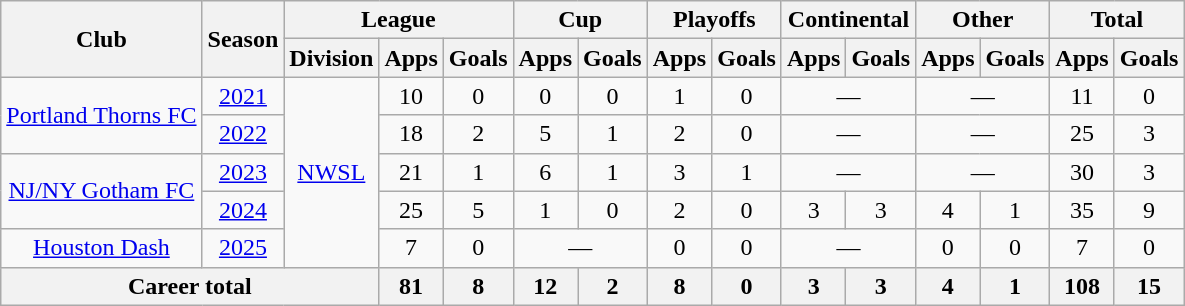<table class="wikitable" style="text-align: center;">
<tr>
<th rowspan="2">Club</th>
<th rowspan="2">Season</th>
<th colspan="3">League</th>
<th colspan="2">Cup</th>
<th colspan="2">Playoffs</th>
<th colspan="2">Continental</th>
<th colspan="2">Other</th>
<th colspan="2">Total</th>
</tr>
<tr>
<th>Division</th>
<th>Apps</th>
<th>Goals</th>
<th>Apps</th>
<th>Goals</th>
<th>Apps</th>
<th>Goals</th>
<th>Apps</th>
<th>Goals</th>
<th>Apps</th>
<th>Goals</th>
<th>Apps</th>
<th>Goals</th>
</tr>
<tr>
<td rowspan="2"><a href='#'>Portland Thorns FC</a></td>
<td><a href='#'>2021</a></td>
<td rowspan="5"><a href='#'>NWSL</a></td>
<td>10</td>
<td>0</td>
<td>0</td>
<td>0</td>
<td>1</td>
<td>0</td>
<td colspan="2">—</td>
<td colspan="2">—</td>
<td>11</td>
<td>0</td>
</tr>
<tr>
<td><a href='#'>2022</a></td>
<td>18</td>
<td>2</td>
<td>5</td>
<td>1</td>
<td>2</td>
<td>0</td>
<td colspan="2">—</td>
<td colspan="2">—</td>
<td>25</td>
<td>3</td>
</tr>
<tr>
<td rowspan="2"><a href='#'>NJ/NY Gotham FC</a></td>
<td><a href='#'>2023</a></td>
<td>21</td>
<td>1</td>
<td>6</td>
<td>1</td>
<td>3</td>
<td>1</td>
<td colspan="2">—</td>
<td colspan="2">—</td>
<td>30</td>
<td>3</td>
</tr>
<tr>
<td><a href='#'>2024</a></td>
<td>25</td>
<td>5</td>
<td>1</td>
<td>0</td>
<td>2</td>
<td>0</td>
<td>3</td>
<td>3</td>
<td>4</td>
<td>1</td>
<td>35</td>
<td>9</td>
</tr>
<tr>
<td><a href='#'>Houston Dash</a></td>
<td><a href='#'>2025</a></td>
<td>7</td>
<td>0</td>
<td colspan="2">—</td>
<td>0</td>
<td>0</td>
<td colspan="2">—</td>
<td>0</td>
<td>0</td>
<td>7</td>
<td>0</td>
</tr>
<tr>
<th colspan="3">Career total</th>
<th>81</th>
<th>8</th>
<th>12</th>
<th>2</th>
<th>8</th>
<th>0</th>
<th>3</th>
<th>3</th>
<th>4</th>
<th>1</th>
<th>108</th>
<th>15</th>
</tr>
</table>
